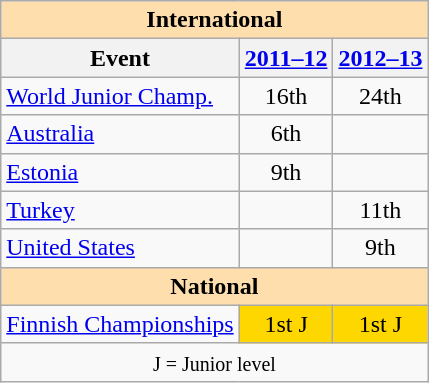<table class="wikitable" style="text-align:center">
<tr>
<th style="background-color: #ffdead; " colspan=3 align=center>International</th>
</tr>
<tr>
<th>Event</th>
<th><a href='#'>2011–12</a></th>
<th><a href='#'>2012–13</a></th>
</tr>
<tr>
<td align=left><a href='#'>World Junior Champ.</a></td>
<td>16th</td>
<td>24th</td>
</tr>
<tr>
<td align=left> <a href='#'>Australia</a></td>
<td>6th</td>
<td></td>
</tr>
<tr>
<td align=left> <a href='#'>Estonia</a></td>
<td>9th</td>
<td></td>
</tr>
<tr>
<td align=left> <a href='#'>Turkey</a></td>
<td></td>
<td>11th</td>
</tr>
<tr>
<td align=left> <a href='#'>United States</a></td>
<td></td>
<td>9th</td>
</tr>
<tr>
<th style="background-color: #ffdead; " colspan=3 align=center>National</th>
</tr>
<tr>
<td align=left><a href='#'>Finnish Championships</a></td>
<td bgcolor=gold>1st J</td>
<td bgcolor=gold>1st J</td>
</tr>
<tr>
<td colspan=3 align=center><small> J = Junior level </small></td>
</tr>
</table>
